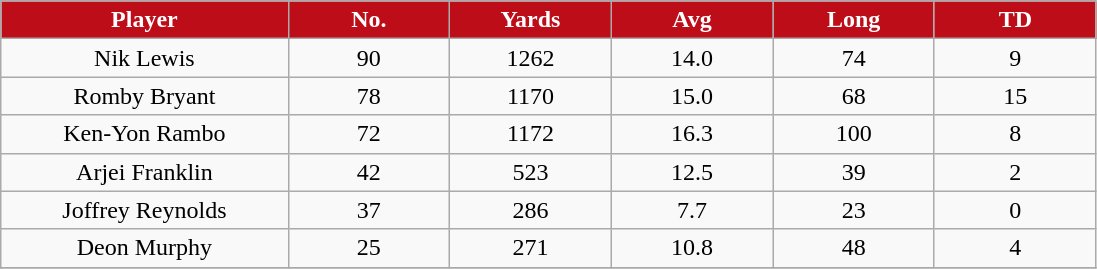<table class="wikitable sortable">
<tr>
<th style="background:#bd0d18;color:white;" width="16%">Player</th>
<th style="background:#bd0d18;color:white;" width="9%">No.</th>
<th style="background:#bd0d18;color:white;" width="9%">Yards</th>
<th style="background:#bd0d18;color:white;" width="9%">Avg</th>
<th style="background:#bd0d18;color:white;" width="9%">Long</th>
<th style="background:#bd0d18;color:white;" width="9%">TD</th>
</tr>
<tr align="center">
<td>Nik Lewis</td>
<td>90</td>
<td>1262</td>
<td>14.0</td>
<td>74</td>
<td>9</td>
</tr>
<tr align="center">
<td>Romby Bryant</td>
<td>78</td>
<td>1170</td>
<td>15.0</td>
<td>68</td>
<td>15</td>
</tr>
<tr align="center">
<td>Ken-Yon Rambo</td>
<td>72</td>
<td>1172</td>
<td>16.3</td>
<td>100</td>
<td>8</td>
</tr>
<tr align="center">
<td>Arjei Franklin</td>
<td>42</td>
<td>523</td>
<td>12.5</td>
<td>39</td>
<td>2</td>
</tr>
<tr align="center">
<td>Joffrey Reynolds</td>
<td>37</td>
<td>286</td>
<td>7.7</td>
<td>23</td>
<td>0</td>
</tr>
<tr align="center">
<td>Deon Murphy</td>
<td>25</td>
<td>271</td>
<td>10.8</td>
<td>48</td>
<td>4</td>
</tr>
<tr align="center">
</tr>
</table>
